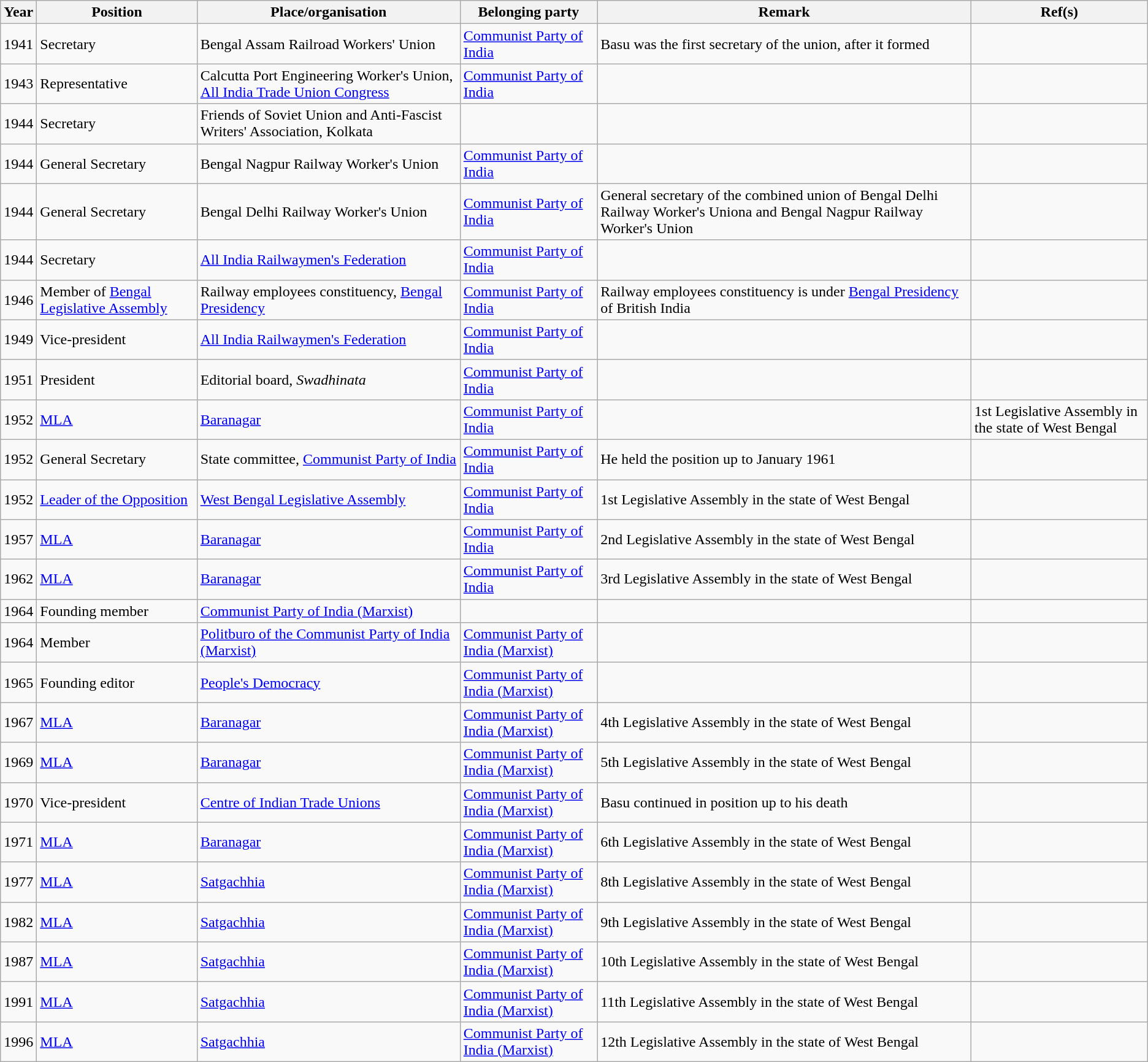<table class="wikitable sortable">
<tr>
<th>Year</th>
<th>Position</th>
<th>Place/organisation</th>
<th>Belonging party</th>
<th>Remark</th>
<th>Ref(s)</th>
</tr>
<tr>
<td>1941</td>
<td>Secretary</td>
<td>Bengal Assam Railroad Workers' Union</td>
<td><a href='#'>Communist Party of India</a></td>
<td>Basu was the first secretary of the union, after it formed</td>
<td></td>
</tr>
<tr>
<td>1943</td>
<td>Representative</td>
<td>Calcutta Port Engineering Worker's Union, <a href='#'>All India Trade Union Congress</a></td>
<td><a href='#'>Communist Party of India</a></td>
<td></td>
<td></td>
</tr>
<tr>
<td>1944</td>
<td>Secretary</td>
<td>Friends of Soviet Union and Anti-Fascist Writers' Association, Kolkata</td>
<td></td>
<td></td>
<td></td>
</tr>
<tr>
<td>1944</td>
<td>General Secretary</td>
<td>Bengal Nagpur Railway Worker's Union</td>
<td><a href='#'>Communist Party of India</a></td>
<td></td>
<td></td>
</tr>
<tr>
<td>1944</td>
<td>General Secretary</td>
<td>Bengal Delhi Railway Worker's Union</td>
<td><a href='#'>Communist Party of India</a></td>
<td>General secretary of the combined union of Bengal Delhi Railway Worker's Uniona and Bengal Nagpur Railway Worker's Union</td>
<td></td>
</tr>
<tr>
<td>1944</td>
<td>Secretary</td>
<td><a href='#'>All India Railwaymen's Federation</a></td>
<td><a href='#'>Communist Party of India</a></td>
<td></td>
<td></td>
</tr>
<tr>
<td>1946</td>
<td>Member of <a href='#'>Bengal Legislative Assembly</a></td>
<td>Railway employees constituency, <a href='#'>Bengal Presidency</a></td>
<td><a href='#'>Communist Party of India</a></td>
<td>Railway employees constituency is under <a href='#'>Bengal Presidency</a> of British India</td>
<td></td>
</tr>
<tr>
<td>1949</td>
<td>Vice-president</td>
<td><a href='#'>All India Railwaymen's Federation</a></td>
<td><a href='#'>Communist Party of India</a></td>
<td></td>
<td></td>
</tr>
<tr>
<td>1951</td>
<td>President</td>
<td>Editorial board, <em>Swadhinata</em></td>
<td><a href='#'>Communist Party of India</a></td>
<td></td>
<td></td>
</tr>
<tr>
<td>1952</td>
<td><a href='#'>MLA</a></td>
<td><a href='#'>Baranagar</a></td>
<td><a href='#'>Communist Party of India</a></td>
<td></td>
<td>1st Legislative Assembly in the state of West Bengal</td>
</tr>
<tr>
<td>1952</td>
<td>General Secretary</td>
<td>State committee, <a href='#'>Communist Party of India</a></td>
<td><a href='#'>Communist Party of India</a></td>
<td>He held the position up to January 1961</td>
<td></td>
</tr>
<tr>
<td>1952</td>
<td><a href='#'>Leader of the Opposition</a></td>
<td><a href='#'>West Bengal Legislative Assembly</a></td>
<td><a href='#'>Communist Party of India</a></td>
<td>1st Legislative Assembly in the state of West Bengal</td>
<td></td>
</tr>
<tr>
<td>1957</td>
<td><a href='#'>MLA</a></td>
<td><a href='#'>Baranagar</a></td>
<td><a href='#'>Communist Party of India</a></td>
<td>2nd Legislative Assembly in the state of West Bengal</td>
<td></td>
</tr>
<tr>
<td>1962</td>
<td><a href='#'>MLA</a></td>
<td><a href='#'>Baranagar</a></td>
<td><a href='#'>Communist Party of India</a></td>
<td>3rd Legislative Assembly in the state of West Bengal</td>
<td></td>
</tr>
<tr>
<td>1964</td>
<td>Founding member</td>
<td><a href='#'>Communist Party of India (Marxist)</a></td>
<td></td>
<td></td>
<td></td>
</tr>
<tr>
<td>1964</td>
<td>Member</td>
<td><a href='#'>Politburo of the Communist Party of India (Marxist)</a></td>
<td><a href='#'>Communist Party of India (Marxist)</a></td>
<td></td>
<td></td>
</tr>
<tr>
<td>1965</td>
<td>Founding editor</td>
<td><a href='#'>People's Democracy</a></td>
<td><a href='#'>Communist Party of India (Marxist)</a></td>
<td></td>
<td></td>
</tr>
<tr>
<td>1967</td>
<td><a href='#'>MLA</a></td>
<td><a href='#'>Baranagar</a></td>
<td><a href='#'>Communist Party of India (Marxist)</a></td>
<td>4th Legislative Assembly in the state of West Bengal</td>
<td></td>
</tr>
<tr>
<td>1969</td>
<td><a href='#'>MLA</a></td>
<td><a href='#'>Baranagar</a></td>
<td><a href='#'>Communist Party of India (Marxist)</a></td>
<td>5th Legislative Assembly in the state of West Bengal</td>
<td></td>
</tr>
<tr>
<td>1970</td>
<td>Vice-president</td>
<td><a href='#'>Centre of Indian Trade Unions</a></td>
<td><a href='#'>Communist Party of India (Marxist)</a></td>
<td>Basu continued in position up to his death</td>
<td></td>
</tr>
<tr>
<td>1971</td>
<td><a href='#'>MLA</a></td>
<td><a href='#'>Baranagar</a></td>
<td><a href='#'>Communist Party of India (Marxist)</a></td>
<td>6th Legislative Assembly in the state of West Bengal</td>
<td></td>
</tr>
<tr>
<td>1977</td>
<td><a href='#'>MLA</a></td>
<td><a href='#'>Satgachhia</a></td>
<td><a href='#'>Communist Party of India (Marxist)</a></td>
<td>8th Legislative Assembly in the state of West Bengal</td>
<td></td>
</tr>
<tr>
<td>1982</td>
<td><a href='#'>MLA</a></td>
<td><a href='#'>Satgachhia</a></td>
<td><a href='#'>Communist Party of India (Marxist)</a></td>
<td>9th Legislative Assembly in the state of West Bengal</td>
<td></td>
</tr>
<tr>
<td>1987</td>
<td><a href='#'>MLA</a></td>
<td><a href='#'>Satgachhia</a></td>
<td><a href='#'>Communist Party of India (Marxist)</a></td>
<td>10th Legislative Assembly in the state of West Bengal</td>
<td></td>
</tr>
<tr>
<td>1991</td>
<td><a href='#'>MLA</a></td>
<td><a href='#'>Satgachhia</a></td>
<td><a href='#'>Communist Party of India (Marxist)</a></td>
<td>11th Legislative Assembly in the state of West Bengal</td>
<td></td>
</tr>
<tr>
<td>1996</td>
<td><a href='#'>MLA</a></td>
<td><a href='#'>Satgachhia</a></td>
<td><a href='#'>Communist Party of India (Marxist)</a></td>
<td>12th Legislative Assembly in the state of West Bengal</td>
<td></td>
</tr>
</table>
